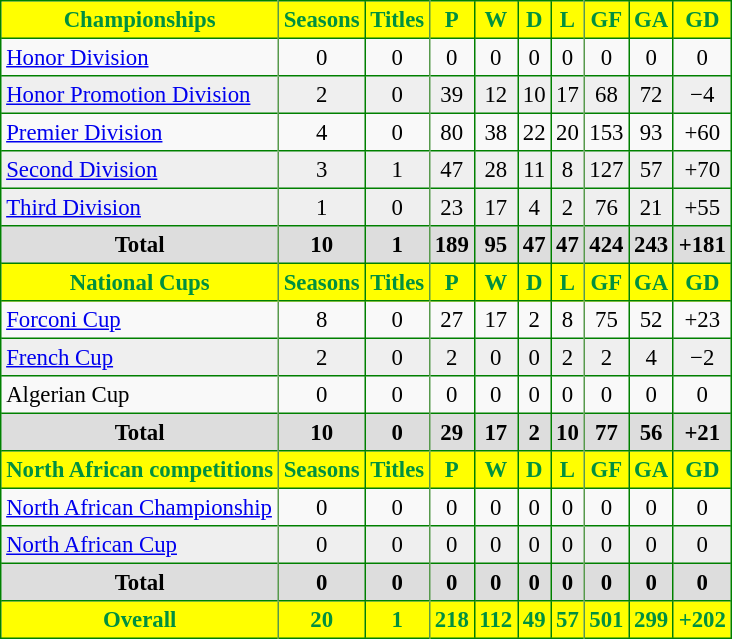<table cellpadding="3" style="font-size:95%; background:#F9F9F9; text-align:center; border:1px solid green; border-collapse:collapse; margin-bottom:6px;" cellspacing="1" border="1" align="center">
<tr style="color:#009040; background:#FFFF00;">
<th>Championships</th>
<th style="border-left:1px solid #57994C">Seasons</th>
<th>Titles</th>
<th style="border-left:1px solid #57994C">P</th>
<th>W</th>
<th>D</th>
<th>L</th>
<th style="border-left:1px solid #57994C">GF</th>
<th>GA</th>
<th>GD</th>
</tr>
<tr>
<td align="left"><a href='#'>Honor Division</a></td>
<td style="border-left:solid 1px #57994C">0</td>
<td>0</td>
<td style="border-left:solid 1px #57994C">0</td>
<td>0</td>
<td>0</td>
<td>0</td>
<td style="border-left:solid 1px #57994C">0</td>
<td>0</td>
<td>0</td>
</tr>
<tr style="background:#EFEFEF">
<td align="left"><a href='#'>Honor Promotion Division</a></td>
<td style="border-left:solid 1px #57994C">2</td>
<td>0</td>
<td style="border-left:solid 1px #57994C">39</td>
<td>12</td>
<td>10</td>
<td>17</td>
<td style="border-left:solid 1px #57994C">68</td>
<td>72</td>
<td>−4</td>
</tr>
<tr>
<td align="left"><a href='#'>Premier Division</a></td>
<td style="border-left:solid 1px #57994C">4</td>
<td>0</td>
<td style="border-left:solid 1px #57994C">80</td>
<td>38</td>
<td>22</td>
<td>20</td>
<td style="border-left:solid 1px #57994C">153</td>
<td>93</td>
<td>+60</td>
</tr>
<tr style="background:#EFEFEF">
<td align="left"><a href='#'>Second Division</a></td>
<td style="border-left:solid 1px #57994C">3</td>
<td>1</td>
<td style="border-left:solid 1px #57994C">47</td>
<td>28</td>
<td>11</td>
<td>8</td>
<td style="border-left:solid 1px #57994C">127</td>
<td>57</td>
<td>+70</td>
</tr>
<tr style="background:#EFEFEF">
<td align="left"><a href='#'>Third Division</a></td>
<td style="border-left:solid 1px #57994C">1</td>
<td>0</td>
<td style="border-left:solid 1px #57994C">23</td>
<td>17</td>
<td>4</td>
<td>2</td>
<td style="border-left:solid 1px #57994C">76</td>
<td>21</td>
<td>+55</td>
</tr>
<tr style="background:#DDDDDD;">
<th>Total</th>
<th style="border-left:1px solid #57994C">10</th>
<th>1</th>
<th style="border-left:1px solid #57994C">189</th>
<th>95</th>
<th>47</th>
<th>47</th>
<th style="border-left:1px solid #57994C">424</th>
<th>243</th>
<th>+181</th>
</tr>
<tr style="color:#009040; background:#FFFF00;">
<th>National Cups</th>
<th style="border-left:1px solid #57994C">Seasons</th>
<th>Titles</th>
<th style="border-left:1px solid #57994C">P</th>
<th>W</th>
<th>D</th>
<th>L</th>
<th style="border-left:1px solid #57994C">GF</th>
<th>GA</th>
<th>GD</th>
</tr>
<tr>
<td align="left"><a href='#'>Forconi Cup</a></td>
<td style="border-left:solid 1px #57994C">8</td>
<td>0</td>
<td style="border-left:solid 1px #57994C">27</td>
<td>17</td>
<td>2</td>
<td>8</td>
<td style="border-left:solid 1px #57994C">75</td>
<td>52</td>
<td>+23</td>
</tr>
<tr style="background:#EFEFEF">
<td align="left"><a href='#'>French Cup</a></td>
<td style="border-left:solid 1px #57994C">2</td>
<td>0</td>
<td style="border-left:solid 1px #57994C">2</td>
<td>0</td>
<td>0</td>
<td>2</td>
<td style="border-left:solid 1px #57994C">2</td>
<td>4</td>
<td>−2</td>
</tr>
<tr>
<td align="left">Algerian Cup</td>
<td style="border-left:solid 1px #57994C">0</td>
<td>0</td>
<td style="border-left:solid 1px #57994C">0</td>
<td>0</td>
<td>0</td>
<td>0</td>
<td style="border-left:solid 1px #57994C">0</td>
<td>0</td>
<td>0</td>
</tr>
<tr style="background:#DDDDDD;">
<th>Total</th>
<th style="border-left:1px solid #57994C">10</th>
<th>0</th>
<th style="border-left:1px solid #57994C">29</th>
<th>17</th>
<th>2</th>
<th>10</th>
<th style="border-left:1px solid #57994C">77</th>
<th>56</th>
<th>+21</th>
</tr>
<tr style="color:#009040; background:#FFFF00;">
<th>North African competitions</th>
<th style="border-left:1px solid #57994C">Seasons</th>
<th>Titles</th>
<th style="border-left:1px solid #57994C">P</th>
<th>W</th>
<th>D</th>
<th>L</th>
<th style="border-left:1px solid #57994C">GF</th>
<th>GA</th>
<th>GD</th>
</tr>
<tr>
<td align="left"><a href='#'>North African Championship</a></td>
<td style="border-left:solid 1px #57994C">0</td>
<td>0</td>
<td style="border-left:solid 1px #57994C">0</td>
<td>0</td>
<td>0</td>
<td>0</td>
<td style="border-left:solid 1px #57994C">0</td>
<td>0</td>
<td>0</td>
</tr>
<tr style="background:#EFEFEF">
<td align="left"><a href='#'>North African Cup</a></td>
<td style="border-left:solid 1px #57994C">0</td>
<td>0</td>
<td style="border-left:solid 1px #57994C">0</td>
<td>0</td>
<td>0</td>
<td>0</td>
<td style="border-left:solid 1px #57994C">0</td>
<td>0</td>
<td>0</td>
</tr>
<tr style="background:#DDDDDD;">
<th>Total</th>
<th style="border-left:1px solid #57994C">0</th>
<th>0</th>
<th style="border-left:1px solid #57994C">0</th>
<th>0</th>
<th>0</th>
<th>0</th>
<th style="border-left:1px solid #57994C">0</th>
<th>0</th>
<th>0</th>
</tr>
<tr style="color:#009040; background:#FFFF00;">
<th>Overall</th>
<th style="border-left:1px solid #57994C;">20</th>
<th>1</th>
<th style="border-left:1px solid #57994C">218</th>
<th>112</th>
<th>49</th>
<th>57</th>
<th style="border-left:1px solid #57994C">501</th>
<th>299</th>
<th>+202</th>
</tr>
</table>
